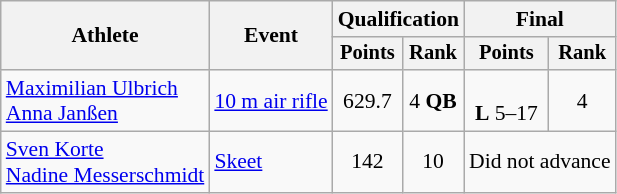<table class="wikitable" style="font-size:90%">
<tr>
<th rowspan="2">Athlete</th>
<th rowspan="2">Event</th>
<th colspan=2>Qualification</th>
<th colspan=2>Final</th>
</tr>
<tr style="font-size:95%">
<th>Points</th>
<th>Rank</th>
<th>Points</th>
<th>Rank</th>
</tr>
<tr align=center>
<td align=left><a href='#'>Maximilian Ulbrich</a><br><a href='#'>Anna Janßen</a></td>
<td align=left><a href='#'>10 m air rifle</a></td>
<td>629.7</td>
<td>4 <strong>QB</strong></td>
<td><br><strong>L</strong> 5–17</td>
<td>4</td>
</tr>
<tr align=center>
<td align=left><a href='#'>Sven Korte</a><br><a href='#'>Nadine Messerschmidt</a></td>
<td align=left><a href='#'>Skeet</a></td>
<td>142</td>
<td>10</td>
<td colspan=2>Did not advance</td>
</tr>
</table>
